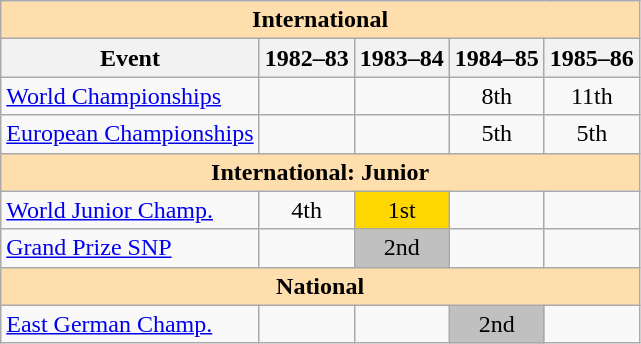<table class="wikitable" style="text-align:center">
<tr>
<th style="background-color: #ffdead; " colspan=5 align=center>International</th>
</tr>
<tr>
<th>Event</th>
<th>1982–83</th>
<th>1983–84</th>
<th>1984–85</th>
<th>1985–86</th>
</tr>
<tr>
<td align=left><a href='#'>World Championships</a></td>
<td></td>
<td></td>
<td>8th</td>
<td>11th</td>
</tr>
<tr>
<td align=left><a href='#'>European Championships</a></td>
<td></td>
<td></td>
<td>5th</td>
<td>5th</td>
</tr>
<tr>
<th style="background-color: #ffdead; " colspan=5 align=center>International: Junior</th>
</tr>
<tr>
<td align=left><a href='#'>World Junior Champ.</a></td>
<td>4th</td>
<td bgcolor=gold>1st</td>
<td></td>
<td></td>
</tr>
<tr>
<td align=left><a href='#'>Grand Prize SNP</a></td>
<td></td>
<td bgcolor=silver>2nd</td>
<td></td>
<td></td>
</tr>
<tr>
<th style="background-color: #ffdead; " colspan=5 align=center>National</th>
</tr>
<tr>
<td align=left><a href='#'>East German Champ.</a></td>
<td></td>
<td></td>
<td bgcolor=silver>2nd</td>
<td></td>
</tr>
</table>
